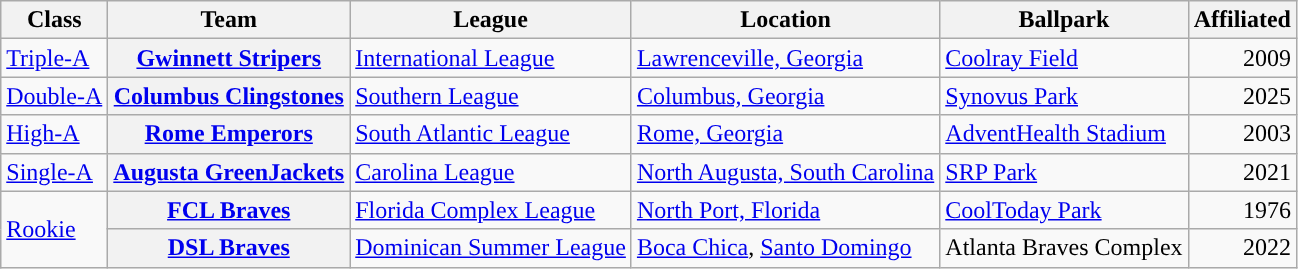<table class="wikitable plainrowheaders sortable">
<tr>
<th scope="col">Class</th>
<th scope="col">Team</th>
<th scope="col">League</th>
<th scope="col">Location</th>
<th scope="col">Ballpark</th>
<th scope="col">Affiliated</th>
</tr>
<tr>
<td><a href='#'>Triple-A</a></td>
<th scope="row"><a href='#'>Gwinnett Stripers</a></th>
<td><a href='#'>International League</a></td>
<td><a href='#'>Lawrenceville, Georgia</a></td>
<td><a href='#'>Coolray Field</a></td>
<td align="right">2009</td>
</tr>
<tr>
<td><a href='#'>Double-A</a></td>
<th scope="row"><a href='#'>Columbus Clingstones</a></th>
<td><a href='#'>Southern League</a></td>
<td><a href='#'>Columbus, Georgia</a></td>
<td><a href='#'>Synovus Park</a></td>
<td align="right">2025</td>
</tr>
<tr>
<td><a href='#'>High-A</a></td>
<th scope="row"><a href='#'>Rome Emperors</a></th>
<td><a href='#'>South Atlantic League</a></td>
<td><a href='#'>Rome, Georgia</a></td>
<td><a href='#'>AdventHealth Stadium</a></td>
<td align="right">2003</td>
</tr>
<tr>
<td><a href='#'>Single-A</a></td>
<th scope="row"><a href='#'>Augusta GreenJackets</a></th>
<td><a href='#'>Carolina League</a></td>
<td><a href='#'>North Augusta, South Carolina</a></td>
<td><a href='#'>SRP Park</a></td>
<td align="right">2021</td>
</tr>
<tr>
<td rowspan=2><a href='#'>Rookie</a></td>
<th scope="row"><a href='#'>FCL Braves</a></th>
<td><a href='#'>Florida Complex League</a></td>
<td><a href='#'>North Port, Florida</a></td>
<td><a href='#'>CoolToday Park</a></td>
<td align="right">1976</td>
</tr>
<tr>
<th scope="row"><a href='#'>DSL Braves</a></th>
<td><a href='#'>Dominican Summer League</a></td>
<td><a href='#'>Boca Chica</a>, <a href='#'>Santo Domingo</a></td>
<td>Atlanta Braves Complex</td>
<td align="right">2022</td>
</tr>
</table>
